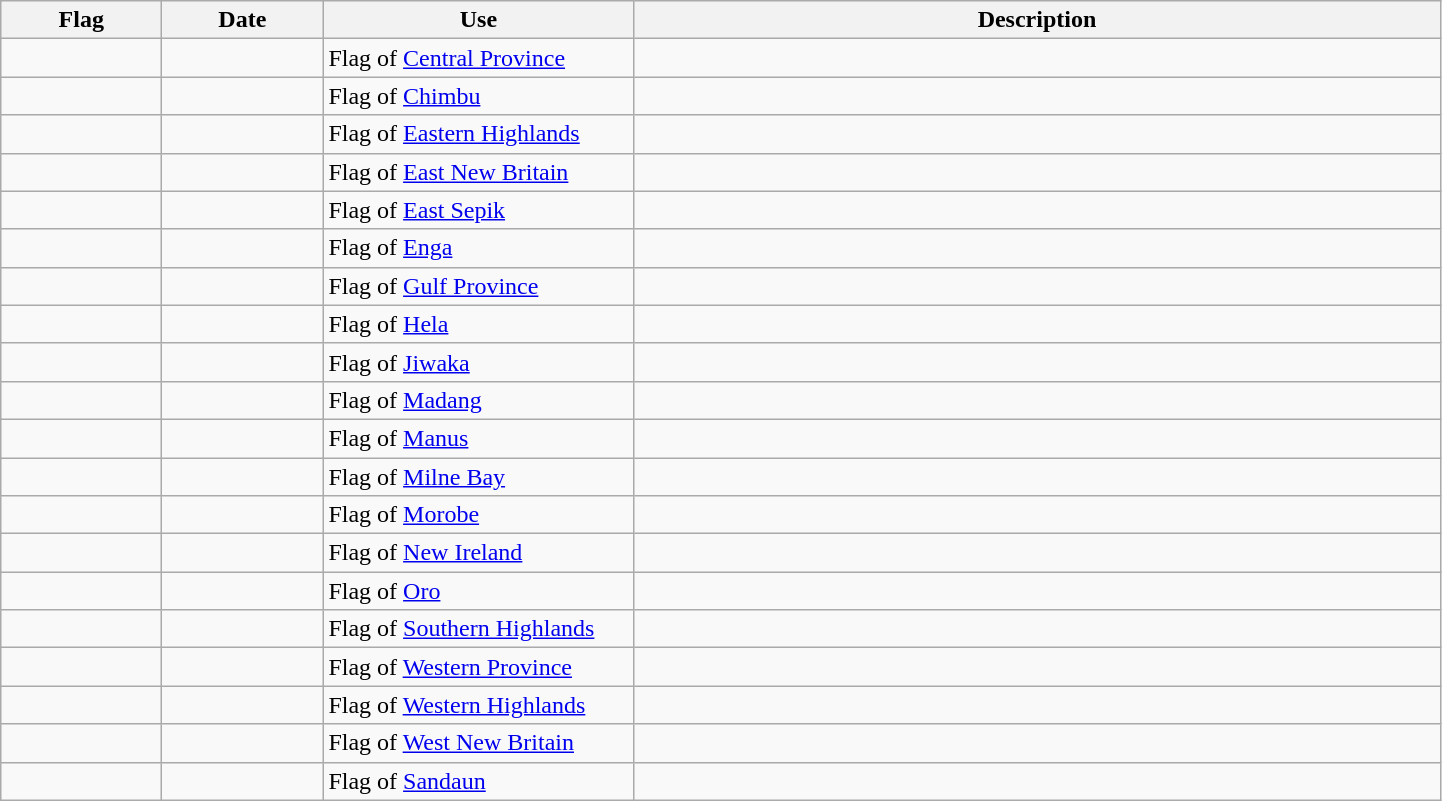<table class="wikitable">
<tr>
<th style="width:100px;">Flag</th>
<th style="width:100px;">Date</th>
<th style="width:200px;">Use</th>
<th style="width:530px;">Description</th>
</tr>
<tr>
<td></td>
<td></td>
<td>Flag of <a href='#'>Central Province</a></td>
<td></td>
</tr>
<tr>
<td></td>
<td></td>
<td>Flag of <a href='#'>Chimbu</a></td>
<td></td>
</tr>
<tr>
<td></td>
<td></td>
<td>Flag of <a href='#'>Eastern Highlands</a></td>
<td></td>
</tr>
<tr>
<td></td>
<td></td>
<td>Flag of <a href='#'>East New Britain</a></td>
<td></td>
</tr>
<tr>
<td></td>
<td></td>
<td>Flag of <a href='#'>East Sepik</a></td>
<td></td>
</tr>
<tr>
<td></td>
<td></td>
<td>Flag of <a href='#'>Enga</a></td>
<td></td>
</tr>
<tr>
<td></td>
<td></td>
<td>Flag of <a href='#'>Gulf Province</a></td>
<td></td>
</tr>
<tr>
<td></td>
<td></td>
<td>Flag of <a href='#'>Hela</a></td>
<td></td>
</tr>
<tr>
<td></td>
<td></td>
<td>Flag of <a href='#'>Jiwaka</a></td>
<td></td>
</tr>
<tr>
<td></td>
<td></td>
<td>Flag of <a href='#'>Madang</a></td>
<td></td>
</tr>
<tr>
<td></td>
<td></td>
<td>Flag of <a href='#'>Manus</a></td>
<td></td>
</tr>
<tr>
<td></td>
<td></td>
<td>Flag of <a href='#'>Milne Bay</a></td>
<td></td>
</tr>
<tr>
<td></td>
<td></td>
<td>Flag of <a href='#'>Morobe</a></td>
<td></td>
</tr>
<tr>
<td></td>
<td></td>
<td>Flag of <a href='#'>New Ireland</a></td>
<td></td>
</tr>
<tr>
<td></td>
<td></td>
<td>Flag of <a href='#'>Oro</a></td>
<td></td>
</tr>
<tr>
<td></td>
<td></td>
<td>Flag of <a href='#'>Southern Highlands</a></td>
<td></td>
</tr>
<tr>
<td></td>
<td></td>
<td>Flag of <a href='#'>Western Province</a></td>
<td></td>
</tr>
<tr>
<td></td>
<td></td>
<td>Flag of <a href='#'>Western Highlands</a></td>
<td></td>
</tr>
<tr>
<td></td>
<td></td>
<td>Flag of <a href='#'>West New Britain</a></td>
<td></td>
</tr>
<tr>
<td></td>
<td></td>
<td>Flag of <a href='#'>Sandaun</a></td>
<td></td>
</tr>
</table>
